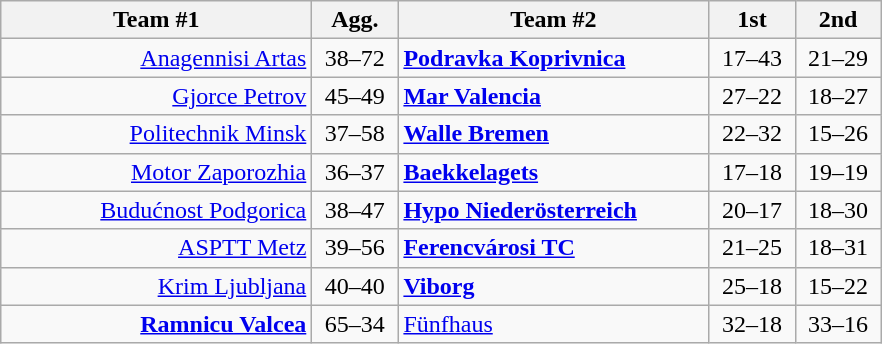<table class=wikitable style="text-align:center">
<tr>
<th width=200>Team #1</th>
<th width=50>Agg.</th>
<th width=200>Team #2</th>
<th width=50>1st</th>
<th width=50>2nd</th>
</tr>
<tr>
<td align=right><a href='#'>Anagennisi Artas</a> </td>
<td>38–72</td>
<td align=left> <strong><a href='#'>Podravka Koprivnica</a></strong></td>
<td align=center>17–43</td>
<td align=center>21–29</td>
</tr>
<tr>
<td align=right><a href='#'>Gjorce Petrov</a> </td>
<td>45–49</td>
<td align=left> <strong><a href='#'>Mar Valencia</a></strong></td>
<td align=center>27–22</td>
<td align=center>18–27</td>
</tr>
<tr>
<td align=right><a href='#'>Politechnik Minsk</a> </td>
<td>37–58</td>
<td align=left> <strong><a href='#'>Walle Bremen</a></strong></td>
<td align=center>22–32</td>
<td align=center>15–26</td>
</tr>
<tr>
<td align=right><a href='#'>Motor Zaporozhia</a> </td>
<td>36–37</td>
<td align=left> <strong><a href='#'>Baekkelagets</a></strong></td>
<td align=center>17–18</td>
<td align=center>19–19</td>
</tr>
<tr>
<td align=right><a href='#'>Budućnost Podgorica</a> </td>
<td>38–47</td>
<td align=left> <strong><a href='#'>Hypo Niederösterreich</a></strong></td>
<td align=center>20–17</td>
<td align=center>18–30</td>
</tr>
<tr>
<td align=right><a href='#'>ASPTT Metz</a> </td>
<td>39–56</td>
<td align=left> <strong><a href='#'>Ferencvárosi TC</a></strong></td>
<td align=center>21–25</td>
<td align=center>18–31</td>
</tr>
<tr>
<td align=right><a href='#'>Krim Ljubljana</a> </td>
<td>40–40</td>
<td align=left> <strong><a href='#'>Viborg</a></strong></td>
<td align=center>25–18</td>
<td align=center>15–22</td>
</tr>
<tr>
<td align=right><strong><a href='#'>Ramnicu Valcea</a></strong> </td>
<td>65–34</td>
<td align=left> <a href='#'>Fünfhaus</a></td>
<td align=center>32–18</td>
<td align=center>33–16</td>
</tr>
</table>
